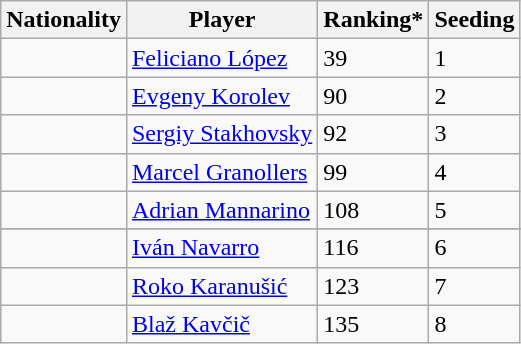<table class="wikitable" border="1">
<tr>
<th>Nationality</th>
<th>Player</th>
<th>Ranking*</th>
<th>Seeding</th>
</tr>
<tr>
<td></td>
<td><a href='#'>Feliciano López</a></td>
<td>39</td>
<td>1</td>
</tr>
<tr>
<td></td>
<td><a href='#'>Evgeny Korolev</a></td>
<td>90</td>
<td>2</td>
</tr>
<tr>
<td></td>
<td><a href='#'>Sergiy Stakhovsky</a></td>
<td>92</td>
<td>3</td>
</tr>
<tr>
<td></td>
<td><a href='#'>Marcel Granollers</a></td>
<td>99</td>
<td>4</td>
</tr>
<tr>
<td></td>
<td><a href='#'>Adrian Mannarino</a></td>
<td>108</td>
<td>5</td>
</tr>
<tr>
</tr>
<tr>
<td></td>
<td><a href='#'>Iván Navarro</a></td>
<td>116</td>
<td>6</td>
</tr>
<tr>
<td></td>
<td><a href='#'>Roko Karanušić</a></td>
<td>123</td>
<td>7</td>
</tr>
<tr>
<td></td>
<td><a href='#'>Blaž Kavčič</a></td>
<td>135</td>
<td>8</td>
</tr>
</table>
